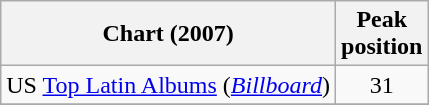<table class="wikitable sortable">
<tr>
<th align="left">Chart (2007)</th>
<th align="left">Peak<br>position</th>
</tr>
<tr>
<td align="left">US <a href='#'>Top Latin Albums</a> (<em><a href='#'>Billboard</a></em>)</td>
<td align="center">31</td>
</tr>
<tr>
</tr>
</table>
